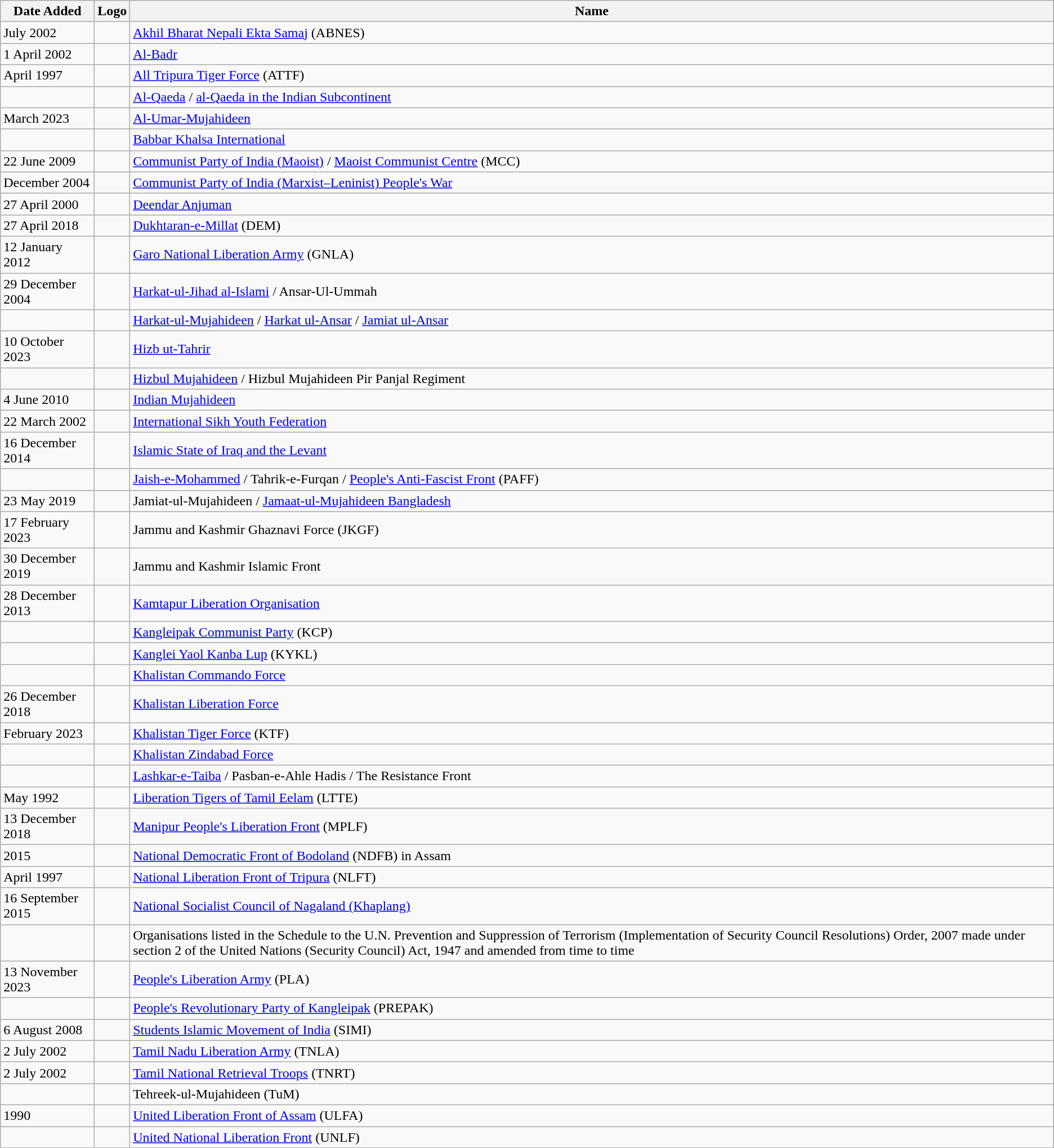<table class="wikitable sortable">
<tr>
<th>Date Added</th>
<th>Logo</th>
<th>Name</th>
</tr>
<tr>
<td>July 2002</td>
<td></td>
<td><a href='#'>Akhil Bharat Nepali Ekta Samaj</a> (ABNES)</td>
</tr>
<tr>
<td>1 April 2002</td>
<td></td>
<td><a href='#'>Al-Badr</a></td>
</tr>
<tr>
<td>April 1997</td>
<td></td>
<td><a href='#'>All Tripura Tiger Force</a> (ATTF)</td>
</tr>
<tr>
<td></td>
<td></td>
<td><a href='#'>Al-Qaeda</a> / <a href='#'>al-Qaeda in the Indian Subcontinent</a></td>
</tr>
<tr>
<td>March 2023</td>
<td></td>
<td><a href='#'>Al-Umar-Mujahideen</a></td>
</tr>
<tr>
<td></td>
<td></td>
<td><a href='#'>Babbar Khalsa International</a></td>
</tr>
<tr>
<td>22 June 2009</td>
<td></td>
<td><a href='#'>Communist Party of India (Maoist)</a> / <a href='#'>Maoist Communist Centre</a> (MCC)</td>
</tr>
<tr>
<td>December 2004</td>
<td></td>
<td><a href='#'>Communist Party of India (Marxist–Leninist) People's War</a></td>
</tr>
<tr>
<td>27 April 2000</td>
<td></td>
<td><a href='#'>Deendar Anjuman</a></td>
</tr>
<tr>
<td>27 April 2018</td>
<td></td>
<td><a href='#'>Dukhtaran-e-Millat</a> (DEM)</td>
</tr>
<tr>
<td>12 January 2012</td>
<td></td>
<td><a href='#'>Garo National Liberation Army</a> (GNLA)</td>
</tr>
<tr>
<td>29 December 2004</td>
<td></td>
<td><a href='#'>Harkat-ul-Jihad al-Islami</a> / Ansar-Ul-Ummah</td>
</tr>
<tr>
<td></td>
<td></td>
<td><a href='#'>Harkat-ul-Mujahideen</a> / <a href='#'>Harkat ul-Ansar</a> / <a href='#'>Jamiat ul-Ansar</a></td>
</tr>
<tr>
<td>10 October 2023</td>
<td></td>
<td><a href='#'>Hizb ut-Tahrir</a></td>
</tr>
<tr>
<td></td>
<td></td>
<td><a href='#'>Hizbul Mujahideen</a> / Hizbul Mujahideen Pir Panjal Regiment</td>
</tr>
<tr>
<td>4 June 2010</td>
<td></td>
<td><a href='#'>Indian Mujahideen</a></td>
</tr>
<tr>
<td>22 March 2002</td>
<td></td>
<td><a href='#'>International Sikh Youth Federation</a></td>
</tr>
<tr>
<td>16 December 2014</td>
<td></td>
<td><a href='#'>Islamic State of Iraq and the Levant</a></td>
</tr>
<tr>
<td></td>
<td></td>
<td><a href='#'>Jaish-e-Mohammed</a> / Tahrik-e-Furqan / <a href='#'>People's Anti-Fascist Front</a> (PAFF)</td>
</tr>
<tr>
<td>23 May 2019</td>
<td></td>
<td>Jamiat-ul-Mujahideen / <a href='#'>Jamaat-ul-Mujahideen Bangladesh</a></td>
</tr>
<tr>
<td>17 February 2023</td>
<td></td>
<td>Jammu and Kashmir Ghaznavi Force (JKGF)</td>
</tr>
<tr>
<td>30 December 2019</td>
<td></td>
<td>Jammu and Kashmir Islamic Front</td>
</tr>
<tr>
<td>28 December 2013</td>
<td></td>
<td><a href='#'>Kamtapur Liberation Organisation</a></td>
</tr>
<tr>
<td></td>
<td></td>
<td><a href='#'>Kangleipak Communist Party</a> (KCP)</td>
</tr>
<tr>
<td></td>
<td></td>
<td><a href='#'>Kanglei Yaol Kanba Lup</a> (KYKL)</td>
</tr>
<tr>
<td></td>
<td></td>
<td><a href='#'>Khalistan Commando Force</a></td>
</tr>
<tr>
<td>26 December 2018</td>
<td></td>
<td><a href='#'>Khalistan Liberation Force</a></td>
</tr>
<tr>
<td>February 2023</td>
<td></td>
<td><a href='#'>Khalistan Tiger Force</a> (KTF)</td>
</tr>
<tr>
<td></td>
<td></td>
<td><a href='#'>Khalistan Zindabad Force</a></td>
</tr>
<tr>
<td></td>
<td></td>
<td><a href='#'>Lashkar-e-Taiba</a> / Pasban-e-Ahle Hadis / The Resistance Front</td>
</tr>
<tr>
<td>May 1992</td>
<td></td>
<td><a href='#'>Liberation Tigers of Tamil Eelam</a> (LTTE)</td>
</tr>
<tr>
<td>13 December 2018</td>
<td></td>
<td><a href='#'>Manipur People's Liberation Front</a> (MPLF)</td>
</tr>
<tr>
<td>2015</td>
<td></td>
<td><a href='#'>National Democratic Front of Bodoland</a> (NDFB) in Assam</td>
</tr>
<tr>
<td>April 1997</td>
<td></td>
<td><a href='#'>National Liberation Front of Tripura</a> (NLFT)</td>
</tr>
<tr>
<td>16 September 2015</td>
<td></td>
<td><a href='#'>National Socialist Council of Nagaland (Khaplang)</a></td>
</tr>
<tr>
<td></td>
<td></td>
<td>Organisations listed in the Schedule to the U.N. Prevention and Suppression of Terrorism (Implementation of Security Council Resolutions) Order, 2007 made under section 2 of the United Nations (Security Council) Act, 1947 and amended from time to time</td>
</tr>
<tr>
<td>13 November 2023</td>
<td></td>
<td><a href='#'>People's Liberation Army</a> (PLA)</td>
</tr>
<tr>
<td></td>
<td></td>
<td><a href='#'>People's Revolutionary Party of Kangleipak</a> (PREPAK)</td>
</tr>
<tr>
<td>6 August 2008</td>
<td></td>
<td><a href='#'>Students Islamic Movement of India</a> (SIMI)</td>
</tr>
<tr>
<td>2 July 2002</td>
<td></td>
<td><a href='#'>Tamil Nadu Liberation Army</a> (TNLA)</td>
</tr>
<tr>
<td>2 July 2002</td>
<td></td>
<td><a href='#'>Tamil National Retrieval Troops</a> (TNRT)</td>
</tr>
<tr>
<td></td>
<td></td>
<td>Tehreek-ul-Mujahideen (TuM)</td>
</tr>
<tr>
<td>1990</td>
<td></td>
<td><a href='#'>United Liberation Front of Assam</a> (ULFA)</td>
</tr>
<tr>
<td></td>
<td></td>
<td><a href='#'>United National Liberation Front</a> (UNLF)</td>
</tr>
</table>
